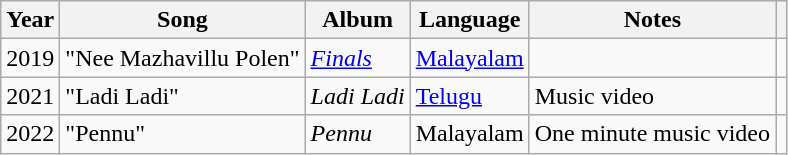<table class="wikitable sortable">
<tr>
<th>Year</th>
<th>Song</th>
<th>Album</th>
<th>Language</th>
<th>Notes</th>
<th></th>
</tr>
<tr>
<td>2019</td>
<td>"Nee Mazhavillu Polen"</td>
<td><a href='#'><em>Finals</em></a></td>
<td><a href='#'>Malayalam</a></td>
<td></td>
<td></td>
</tr>
<tr>
<td>2021</td>
<td>"Ladi Ladi"</td>
<td><em>Ladi Ladi</em></td>
<td><a href='#'>Telugu</a></td>
<td>Music video</td>
<td></td>
</tr>
<tr>
<td>2022</td>
<td>"Pennu"</td>
<td><em>Pennu</em></td>
<td>Malayalam</td>
<td>One minute music video</td>
<td></td>
</tr>
</table>
